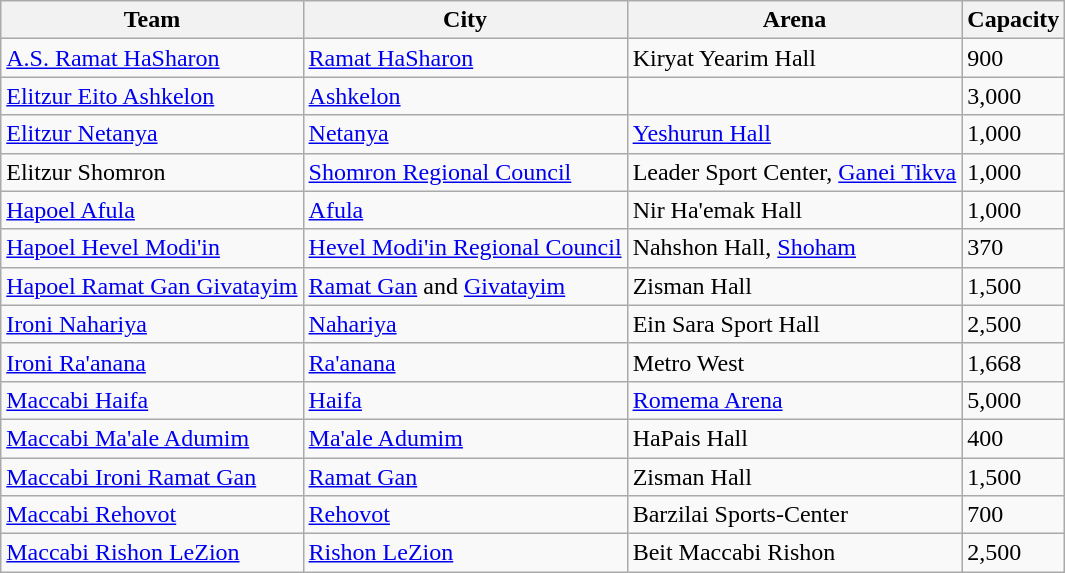<table class="wikitable sortable" border="1">
<tr>
<th>Team</th>
<th>City</th>
<th>Arena</th>
<th>Capacity</th>
</tr>
<tr>
<td><a href='#'>A.S. Ramat HaSharon</a></td>
<td><a href='#'>Ramat HaSharon</a></td>
<td>Kiryat Yearim Hall</td>
<td>900</td>
</tr>
<tr>
<td><a href='#'>Elitzur Eito Ashkelon</a></td>
<td><a href='#'>Ashkelon</a></td>
<td></td>
<td>3,000</td>
</tr>
<tr>
<td><a href='#'>Elitzur Netanya</a></td>
<td><a href='#'>Netanya</a></td>
<td><a href='#'>Yeshurun Hall</a></td>
<td>1,000</td>
</tr>
<tr>
<td>Elitzur Shomron</td>
<td><a href='#'>Shomron Regional Council</a></td>
<td>Leader Sport Center, <a href='#'>Ganei Tikva</a></td>
<td>1,000</td>
</tr>
<tr>
<td><a href='#'>Hapoel Afula</a></td>
<td><a href='#'>Afula</a></td>
<td>Nir Ha'emak Hall</td>
<td>1,000</td>
</tr>
<tr>
<td><a href='#'>Hapoel Hevel Modi'in</a></td>
<td><a href='#'>Hevel Modi'in Regional Council</a></td>
<td>Nahshon Hall, <a href='#'>Shoham</a></td>
<td>370</td>
</tr>
<tr>
<td><a href='#'>Hapoel Ramat Gan Givatayim</a></td>
<td><a href='#'>Ramat Gan</a> and <a href='#'>Givatayim</a></td>
<td>Zisman Hall</td>
<td>1,500</td>
</tr>
<tr>
<td><a href='#'>Ironi Nahariya</a></td>
<td><a href='#'>Nahariya</a></td>
<td>Ein Sara Sport Hall</td>
<td>2,500</td>
</tr>
<tr>
<td><a href='#'>Ironi Ra'anana</a></td>
<td><a href='#'>Ra'anana</a></td>
<td>Metro West</td>
<td>1,668</td>
</tr>
<tr>
<td><a href='#'>Maccabi Haifa</a></td>
<td><a href='#'>Haifa</a></td>
<td><a href='#'>Romema Arena</a></td>
<td>5,000</td>
</tr>
<tr>
<td><a href='#'>Maccabi Ma'ale Adumim</a></td>
<td><a href='#'>Ma'ale Adumim</a></td>
<td>HaPais Hall</td>
<td>400</td>
</tr>
<tr>
<td><a href='#'>Maccabi Ironi Ramat Gan</a></td>
<td><a href='#'>Ramat Gan</a></td>
<td>Zisman Hall</td>
<td>1,500</td>
</tr>
<tr>
<td><a href='#'>Maccabi Rehovot</a></td>
<td><a href='#'>Rehovot</a></td>
<td>Barzilai Sports-Center</td>
<td>700</td>
</tr>
<tr>
<td><a href='#'>Maccabi Rishon LeZion</a></td>
<td><a href='#'>Rishon LeZion</a></td>
<td>Beit Maccabi Rishon</td>
<td>2,500</td>
</tr>
</table>
